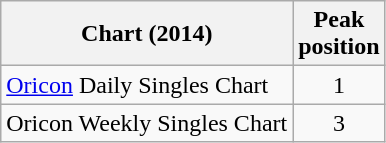<table class="wikitable sortable" border="1">
<tr>
<th>Chart (2014)</th>
<th>Peak<br>position</th>
</tr>
<tr>
<td><a href='#'>Oricon</a> Daily Singles Chart</td>
<td style="text-align:center;">1</td>
</tr>
<tr>
<td>Oricon Weekly Singles Chart</td>
<td style="text-align:center;">3</td>
</tr>
</table>
